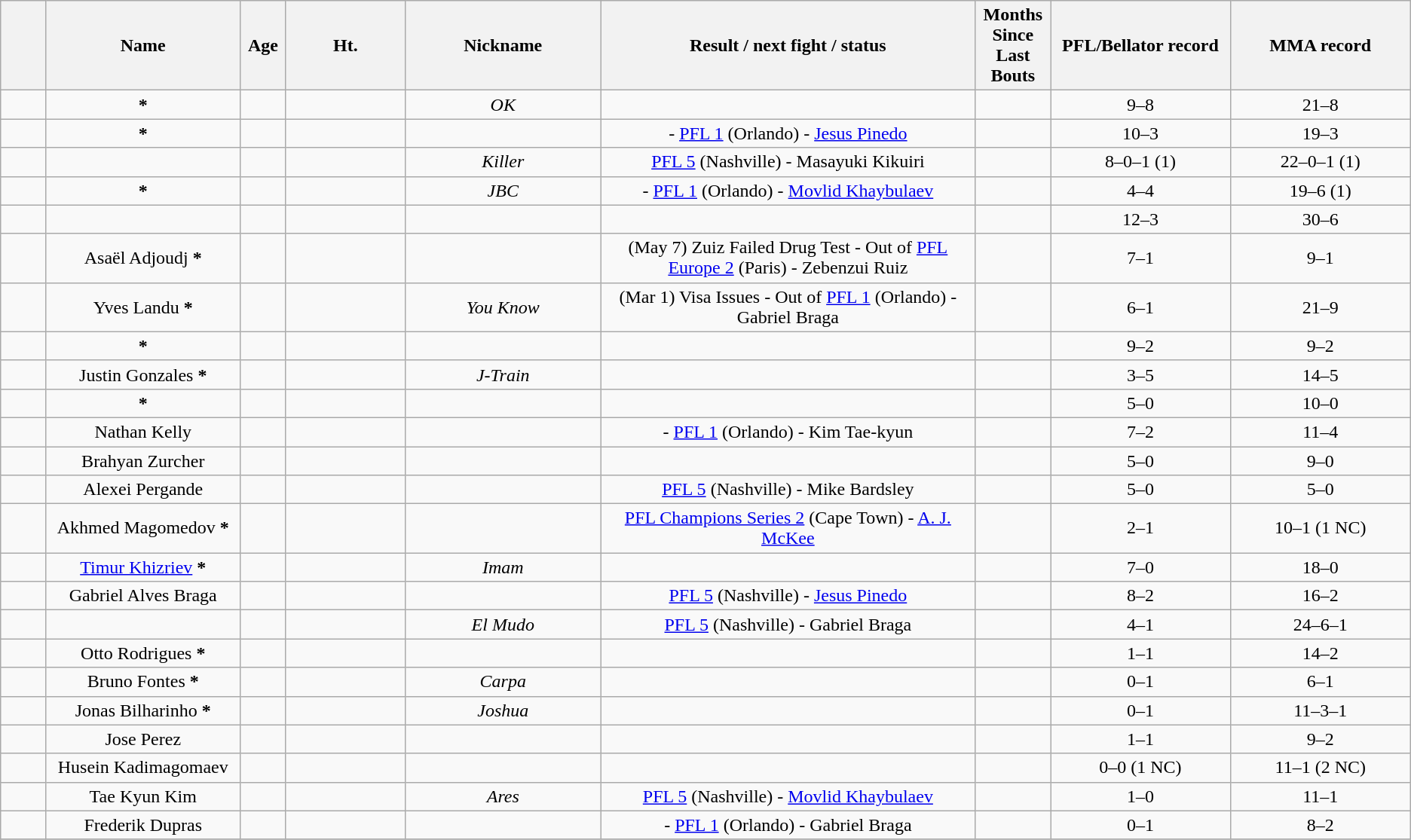<table class="wikitable sortable" style="text-align:center;">
<tr>
<th width=3%></th>
<th width=13%>Name</th>
<th width=3%>Age</th>
<th width=8%>Ht.</th>
<th width="13%">Nickname</th>
<th width=25%>Result / next fight / status</th>
<th width=5%>Months Since Last Bouts</th>
<th width=12%>PFL/Bellator record</th>
<th width="12%">MMA record</th>
</tr>
<tr>
<td></td>
<td> <strong>*</strong></td>
<td></td>
<td></td>
<td><em>OK</em></td>
<td></td>
<td></td>
<td>9–8</td>
<td>21–8</td>
</tr>
<tr>
<td></td>
<td> <strong>*</strong></td>
<td></td>
<td></td>
<td><em></em></td>
<td> - <a href='#'>PFL 1</a> (Orlando) - <a href='#'>Jesus Pinedo</a></td>
<td></td>
<td>10–3</td>
<td>19–3</td>
</tr>
<tr>
<td></td>
<td></td>
<td></td>
<td></td>
<td><em>Killer</em></td>
<td><a href='#'>PFL 5</a> (Nashville) - Masayuki Kikuiri</td>
<td></td>
<td>8–0–1 (1)</td>
<td>22–0–1 (1)</td>
</tr>
<tr>
<td></td>
<td> <strong>*</strong></td>
<td></td>
<td></td>
<td><em>JBC</em></td>
<td> - <a href='#'>PFL 1</a> (Orlando) -  <a href='#'>Movlid Khaybulaev</a></td>
<td></td>
<td>4–4</td>
<td>19–6 (1)</td>
</tr>
<tr>
<td></td>
<td></td>
<td></td>
<td></td>
<td></td>
<td></td>
<td></td>
<td>12–3</td>
<td>30–6</td>
</tr>
<tr>
<td></td>
<td>Asaël Adjoudj <strong>*</strong></td>
<td></td>
<td></td>
<td></td>
<td>(May 7) Zuiz Failed Drug Test - Out of <a href='#'>PFL Europe 2</a> (Paris) - Zebenzui Ruiz</td>
<td></td>
<td>7–1</td>
<td>9–1</td>
</tr>
<tr>
<td></td>
<td>Yves Landu <strong>*</strong></td>
<td></td>
<td></td>
<td><em>You Know</em></td>
<td>(Mar 1) Visa Issues - Out of <a href='#'>PFL 1</a> (Orlando) - Gabriel Braga</td>
<td></td>
<td>6–1</td>
<td>21–9</td>
</tr>
<tr>
<td></td>
<td> <strong>*</strong></td>
<td></td>
<td></td>
<td></td>
<td></td>
<td></td>
<td>9–2</td>
<td>9–2</td>
</tr>
<tr>
<td></td>
<td>Justin Gonzales <strong>*</strong></td>
<td></td>
<td></td>
<td><em>J-Train</em></td>
<td></td>
<td></td>
<td>3–5</td>
<td>14–5</td>
</tr>
<tr>
<td></td>
<td> <strong>*</strong></td>
<td></td>
<td></td>
<td></td>
<td></td>
<td></td>
<td>5–0</td>
<td>10–0</td>
</tr>
<tr>
<td></td>
<td>Nathan Kelly</td>
<td></td>
<td></td>
<td></td>
<td> - <a href='#'>PFL 1</a> (Orlando) - Kim Tae-kyun</td>
<td></td>
<td>7–2</td>
<td>11–4</td>
</tr>
<tr>
<td></td>
<td>Brahyan Zurcher</td>
<td></td>
<td></td>
<td></td>
<td></td>
<td></td>
<td>5–0</td>
<td>9–0</td>
</tr>
<tr>
<td></td>
<td>Alexei Pergande</td>
<td></td>
<td></td>
<td></td>
<td><a href='#'>PFL 5</a> (Nashville) - Mike Bardsley</td>
<td></td>
<td>5–0</td>
<td>5–0</td>
</tr>
<tr>
<td></td>
<td>Akhmed Magomedov <strong>*</strong></td>
<td></td>
<td></td>
<td></td>
<td><a href='#'>PFL Champions Series 2</a> (Cape Town) - <a href='#'>A. J. McKee</a></td>
<td></td>
<td>2–1</td>
<td>10–1 (1 NC)</td>
</tr>
<tr>
<td></td>
<td><a href='#'>Timur Khizriev</a> <strong>*</strong></td>
<td></td>
<td></td>
<td><em>Imam</em></td>
<td></td>
<td></td>
<td>7–0</td>
<td>18–0</td>
</tr>
<tr>
<td></td>
<td>Gabriel Alves Braga</td>
<td></td>
<td></td>
<td></td>
<td><a href='#'>PFL 5</a> (Nashville) - <a href='#'>Jesus Pinedo</a></td>
<td></td>
<td>8–2</td>
<td>16–2</td>
</tr>
<tr>
<td></td>
<td></td>
<td></td>
<td></td>
<td><em>El Mudo</em></td>
<td><a href='#'>PFL 5</a> (Nashville) - Gabriel Braga</td>
<td></td>
<td>4–1</td>
<td>24–6–1</td>
</tr>
<tr>
<td></td>
<td>Otto Rodrigues <strong>*</strong></td>
<td></td>
<td></td>
<td></td>
<td></td>
<td></td>
<td>1–1</td>
<td>14–2</td>
</tr>
<tr>
<td></td>
<td>Bruno Fontes <strong>*</strong></td>
<td></td>
<td></td>
<td><em>Carpa</em></td>
<td></td>
<td></td>
<td>0–1</td>
<td>6–1</td>
</tr>
<tr>
<td></td>
<td>Jonas Bilharinho <strong>*</strong></td>
<td></td>
<td></td>
<td><em>Joshua</em></td>
<td></td>
<td></td>
<td>0–1</td>
<td>11–3–1</td>
</tr>
<tr>
<td></td>
<td>Jose Perez</td>
<td></td>
<td></td>
<td></td>
<td></td>
<td></td>
<td>1–1</td>
<td>9–2</td>
</tr>
<tr>
<td></td>
<td>Husein Kadimagomaev</td>
<td></td>
<td></td>
<td></td>
<td></td>
<td></td>
<td>0–0 (1 NC)</td>
<td>11–1 (2 NC)</td>
</tr>
<tr>
<td></td>
<td>Tae Kyun Kim</td>
<td></td>
<td></td>
<td><em>Ares</em></td>
<td><a href='#'>PFL 5</a> (Nashville) - <a href='#'>Movlid Khaybulaev</a></td>
<td></td>
<td>1–0</td>
<td>11–1</td>
</tr>
<tr>
<td></td>
<td>Frederik Dupras</td>
<td></td>
<td></td>
<td></td>
<td> - <a href='#'>PFL 1</a>  (Orlando) - Gabriel Braga</td>
<td></td>
<td>0–1</td>
<td>8–2</td>
</tr>
<tr>
</tr>
</table>
